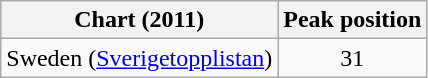<table class="wikitable">
<tr>
<th>Chart (2011)</th>
<th>Peak position</th>
</tr>
<tr>
<td>Sweden (<a href='#'>Sverigetopplistan</a>)</td>
<td align="center">31</td>
</tr>
</table>
